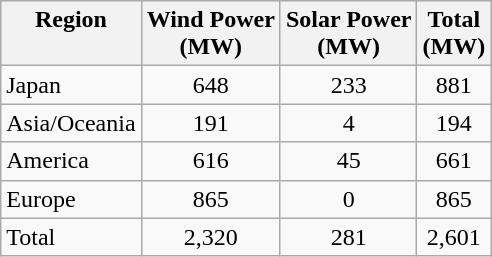<table class="wikitable sortable" style="text-align:center">
<tr style="background:#ececec; vertical-align:top;">
<th>Region</th>
<th>Wind Power<br>(MW)</th>
<th>Solar Power<br>(MW)</th>
<th>Total<br>(MW)</th>
</tr>
<tr>
<td align=left>Japan</td>
<td>648</td>
<td>233</td>
<td>881</td>
</tr>
<tr>
<td align=left>Asia/Oceania</td>
<td>191</td>
<td>4</td>
<td>194</td>
</tr>
<tr>
<td align=left>America</td>
<td>616</td>
<td>45</td>
<td>661</td>
</tr>
<tr>
<td align=left>Europe</td>
<td>865</td>
<td>0</td>
<td>865</td>
</tr>
<tr>
<td align=left>Total</td>
<td>2,320</td>
<td>281</td>
<td>2,601</td>
</tr>
</table>
